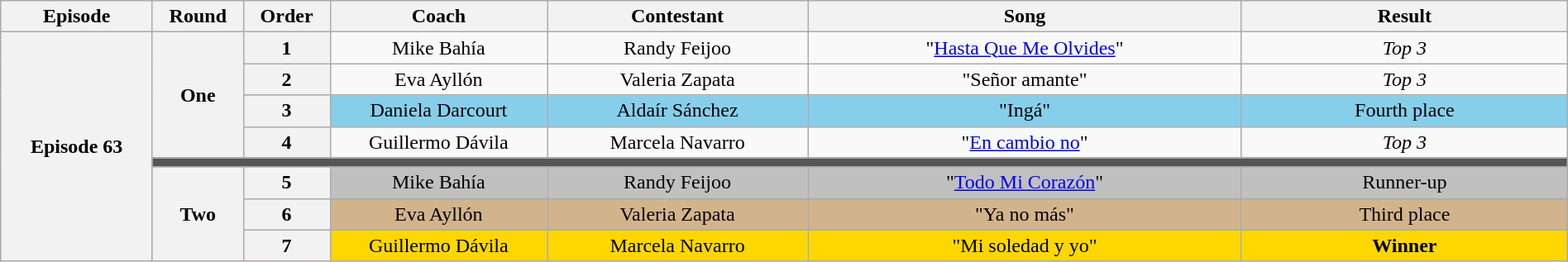<table class="wikitable" style="text-align: center; width:100%">
<tr>
<th style="width:07%">Episode</th>
<th style="width:04%">Round</th>
<th style="width:04%">Order</th>
<th style="width:10%">Coach</th>
<th style="width:12%">Contestant</th>
<th style="width:20%">Song</th>
<th style="width:15%">Result</th>
</tr>
<tr>
<th rowspan="8">Episode 63<br></th>
<th rowspan="4">One</th>
<th>1</th>
<td>Mike Bahía</td>
<td>Randy Feijoo</td>
<td>"<a href='#'>Hasta Que Me Olvides</a>"</td>
<td><em>Top 3</em></td>
</tr>
<tr>
<th>2</th>
<td>Eva Ayllón</td>
<td>Valeria Zapata</td>
<td>"Señor amante"</td>
<td><em>Top 3</em></td>
</tr>
<tr bgcolor="skyblue">
<th>3</th>
<td>Daniela Darcourt</td>
<td>Aldaír Sánchez</td>
<td>"Ingá"</td>
<td>Fourth place</td>
</tr>
<tr>
<th>4</th>
<td>Guillermo Dávila</td>
<td>Marcela Navarro</td>
<td>"<a href='#'>En cambio no</a>"</td>
<td><em>Top 3</em></td>
</tr>
<tr>
<td colspan="10" bgcolor="#555"></td>
</tr>
<tr bgcolor="silver">
<th rowspan="3">Two</th>
<th>5</th>
<td>Mike Bahía</td>
<td>Randy Feijoo</td>
<td>"<a href='#'>Todo Mi Corazón</a>"</td>
<td>Runner-up</td>
</tr>
<tr bgcolor="tan">
<th>6</th>
<td>Eva Ayllón</td>
<td>Valeria Zapata</td>
<td>"Ya no más"</td>
<td>Third place</td>
</tr>
<tr bgcolor="gold">
<th>7</th>
<td>Guillermo Dávila</td>
<td>Marcela Navarro</td>
<td>"Mi soledad y yo"</td>
<td><strong>Winner</strong></td>
</tr>
</table>
